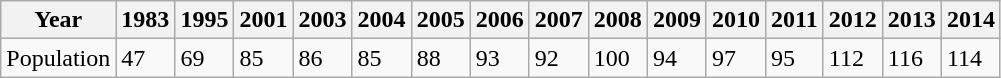<table class="wikitable">
<tr>
<th>Year</th>
<th>1983</th>
<th>1995</th>
<th>2001</th>
<th>2003</th>
<th>2004</th>
<th>2005</th>
<th>2006</th>
<th>2007</th>
<th>2008</th>
<th>2009</th>
<th>2010</th>
<th>2011</th>
<th>2012</th>
<th>2013</th>
<th>2014</th>
</tr>
<tr>
<td>Population</td>
<td>47</td>
<td>69</td>
<td>85</td>
<td>86</td>
<td>85</td>
<td>88</td>
<td>93</td>
<td>92</td>
<td>100</td>
<td>94</td>
<td>97</td>
<td>95</td>
<td>112</td>
<td>116</td>
<td>114</td>
</tr>
</table>
